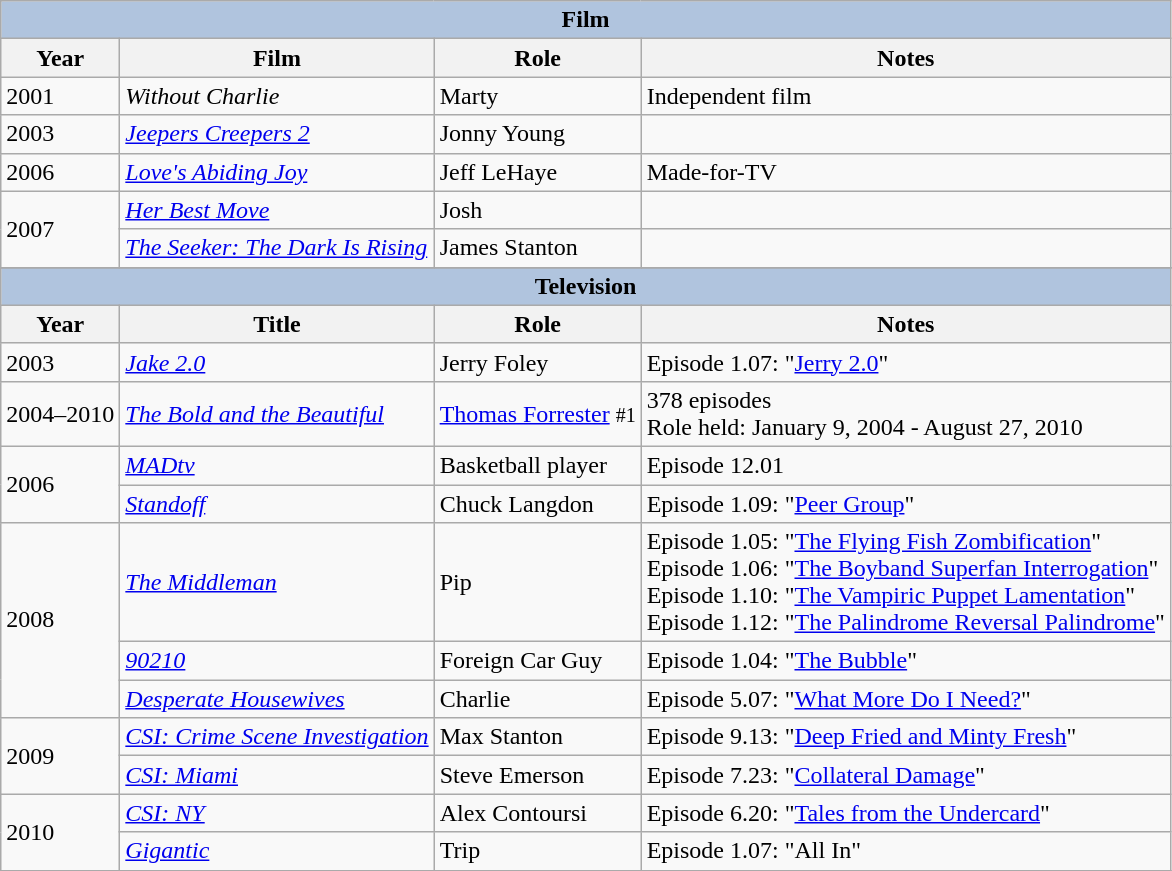<table class="wikitable">
<tr>
<th colspan="4" style="background: LightSteelBlue;">Film</th>
</tr>
<tr>
<th>Year</th>
<th>Film</th>
<th>Role</th>
<th>Notes</th>
</tr>
<tr>
<td>2001</td>
<td><em>Without Charlie</em></td>
<td>Marty</td>
<td>Independent film</td>
</tr>
<tr>
<td>2003</td>
<td><em><a href='#'>Jeepers Creepers 2</a></em></td>
<td>Jonny Young</td>
<td></td>
</tr>
<tr>
<td>2006</td>
<td><em><a href='#'>Love's Abiding Joy</a></em></td>
<td>Jeff LeHaye</td>
<td>Made-for-TV</td>
</tr>
<tr>
<td rowspan="2">2007</td>
<td><em><a href='#'>Her Best Move</a></em></td>
<td>Josh</td>
<td></td>
</tr>
<tr>
<td><em><a href='#'>The Seeker: The Dark Is Rising</a></em></td>
<td>James Stanton</td>
<td></td>
</tr>
<tr>
</tr>
<tr>
<th colspan="4" style="background: LightSteelBlue;">Television</th>
</tr>
<tr>
<th>Year</th>
<th>Title</th>
<th>Role</th>
<th>Notes</th>
</tr>
<tr>
<td>2003</td>
<td><em><a href='#'>Jake 2.0</a></em></td>
<td>Jerry Foley</td>
<td>Episode 1.07: "<a href='#'>Jerry 2.0</a>"</td>
</tr>
<tr>
<td>2004–2010</td>
<td><em><a href='#'>The Bold and the Beautiful</a></em></td>
<td><a href='#'>Thomas Forrester</a> <small>#1</small></td>
<td>378 episodes <br>Role held: January 9, 2004 - August 27, 2010</td>
</tr>
<tr>
<td rowspan="2">2006</td>
<td><em><a href='#'>MADtv</a></em></td>
<td>Basketball player</td>
<td>Episode 12.01</td>
</tr>
<tr>
<td><em><a href='#'>Standoff</a></em></td>
<td>Chuck Langdon</td>
<td>Episode 1.09: "<a href='#'>Peer Group</a>"</td>
</tr>
<tr>
<td rowspan="3">2008</td>
<td><em><a href='#'>The Middleman</a></em></td>
<td>Pip</td>
<td>Episode 1.05: "<a href='#'>The Flying Fish Zombification</a>" <br>Episode 1.06: "<a href='#'>The Boyband Superfan Interrogation</a>" <br>Episode 1.10: "<a href='#'>The Vampiric Puppet Lamentation</a>" <br>Episode 1.12: "<a href='#'>The Palindrome Reversal Palindrome</a>"</td>
</tr>
<tr>
<td><em><a href='#'>90210</a></em></td>
<td>Foreign Car Guy</td>
<td>Episode 1.04: "<a href='#'>The Bubble</a>"</td>
</tr>
<tr>
<td><em><a href='#'>Desperate Housewives</a></em></td>
<td>Charlie</td>
<td>Episode 5.07: "<a href='#'>What More Do I Need?</a>"</td>
</tr>
<tr>
<td rowspan="2">2009</td>
<td><em><a href='#'>CSI: Crime Scene Investigation</a></em></td>
<td>Max Stanton</td>
<td>Episode 9.13: "<a href='#'>Deep Fried and Minty Fresh</a>"</td>
</tr>
<tr>
<td><em><a href='#'>CSI: Miami</a></em></td>
<td>Steve Emerson</td>
<td>Episode 7.23: "<a href='#'>Collateral Damage</a>"</td>
</tr>
<tr>
<td rowspan="2">2010</td>
<td><em><a href='#'>CSI: NY</a></em></td>
<td>Alex Contoursi</td>
<td>Episode 6.20: "<a href='#'>Tales from the Undercard</a>"</td>
</tr>
<tr>
<td><em><a href='#'>Gigantic</a></em></td>
<td>Trip</td>
<td>Episode 1.07: "All In"</td>
</tr>
<tr>
</tr>
</table>
